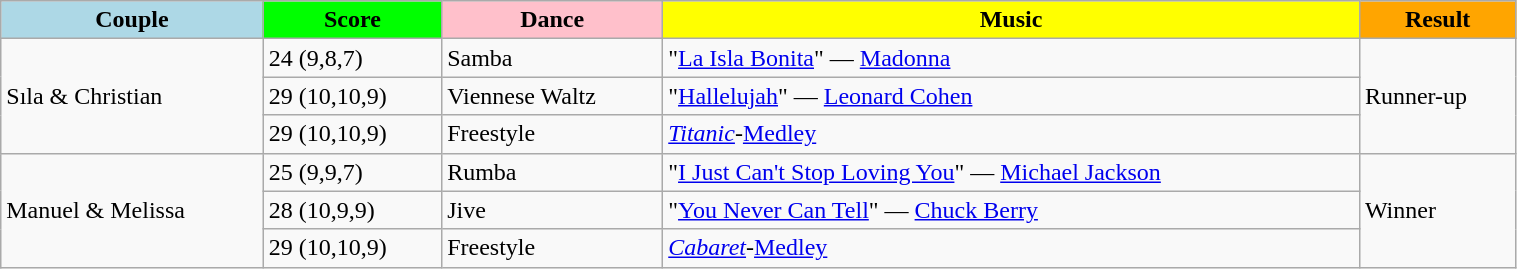<table class="wikitable" width="80%">
<tr>
<th style="background:lightblue;">Couple</th>
<th style="background:lime;">Score</th>
<th style="background:pink;">Dance</th>
<th style="background:yellow;">Music</th>
<th style="background:orange;">Result</th>
</tr>
<tr>
<td rowspan=3>Sıla & Christian</td>
<td>24 (9,8,7)</td>
<td>Samba</td>
<td>"<a href='#'>La Isla Bonita</a>" — <a href='#'>Madonna</a></td>
<td rowspan=3>Runner-up</td>
</tr>
<tr>
<td>29 (10,10,9)</td>
<td>Viennese Waltz</td>
<td>"<a href='#'>Hallelujah</a>" — <a href='#'>Leonard Cohen</a></td>
</tr>
<tr>
<td>29 (10,10,9)</td>
<td>Freestyle</td>
<td><em><a href='#'>Titanic</a></em>-<a href='#'>Medley</a></td>
</tr>
<tr>
<td rowspan=3>Manuel & Melissa</td>
<td>25 (9,9,7)</td>
<td>Rumba</td>
<td>"<a href='#'>I Just Can't Stop Loving You</a>" — <a href='#'>Michael Jackson</a></td>
<td rowspan=3>Winner</td>
</tr>
<tr>
<td>28 (10,9,9)</td>
<td>Jive</td>
<td>"<a href='#'>You Never Can Tell</a>" — <a href='#'>Chuck Berry</a></td>
</tr>
<tr>
<td>29 (10,10,9)</td>
<td>Freestyle</td>
<td><em><a href='#'>Cabaret</a></em>-<a href='#'>Medley</a></td>
</tr>
</table>
